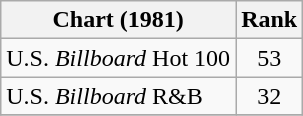<table class="wikitable">
<tr>
<th align="left">Chart (1981)</th>
<th style="text-align:center;">Rank</th>
</tr>
<tr>
<td>U.S. <em>Billboard</em> Hot 100</td>
<td style="text-align:center;">53</td>
</tr>
<tr>
<td>U.S. <em>Billboard</em> R&B </td>
<td style="text-align:center;">32</td>
</tr>
<tr>
</tr>
</table>
